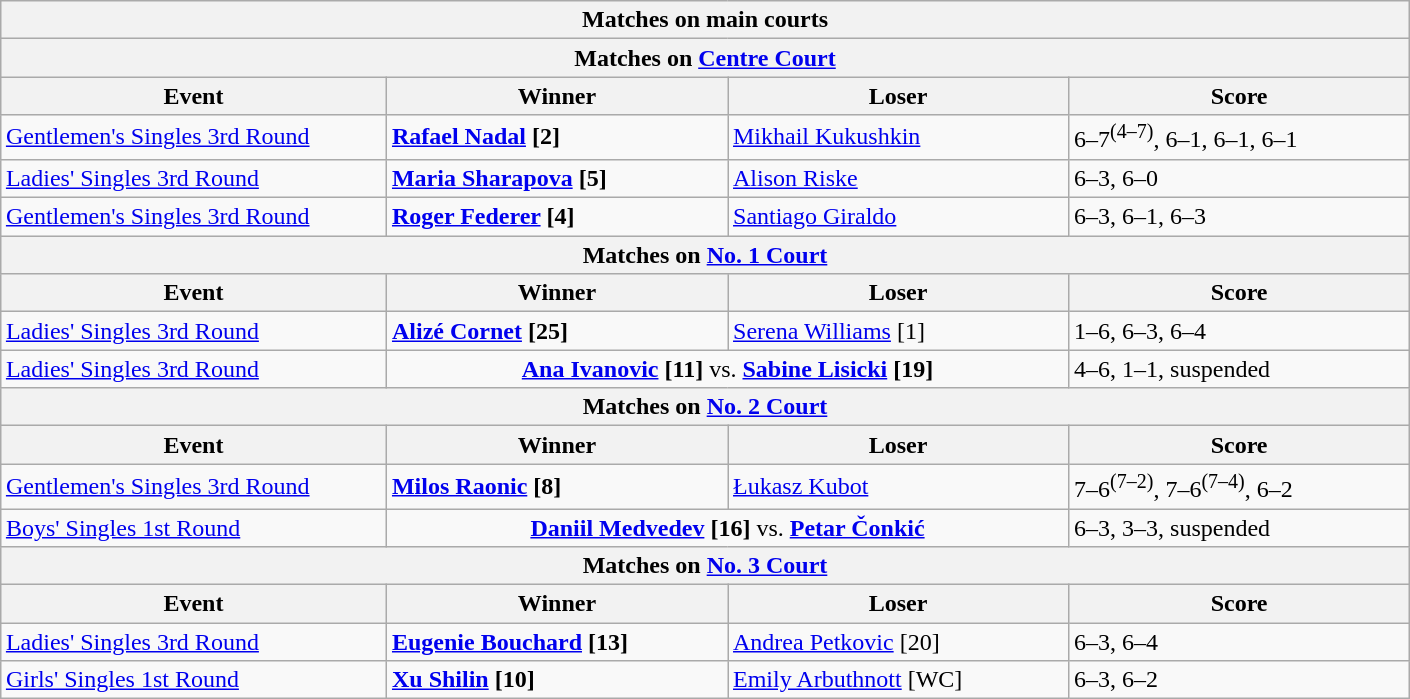<table class="wikitable collapsible uncollapsed" style="margin:auto;">
<tr>
<th colspan="4" style="white-space:nowrap;">Matches on main courts</th>
</tr>
<tr>
<th colspan="4">Matches on <a href='#'>Centre Court</a></th>
</tr>
<tr>
<th width=250>Event</th>
<th width=220>Winner</th>
<th width=220>Loser</th>
<th width=220>Score</th>
</tr>
<tr>
<td><a href='#'>Gentlemen's Singles 3rd Round</a></td>
<td> <strong><a href='#'>Rafael Nadal</a> [2]</strong></td>
<td> <a href='#'>Mikhail Kukushkin</a></td>
<td>6–7<sup>(4–7)</sup>, 6–1, 6–1, 6–1</td>
</tr>
<tr>
<td><a href='#'>Ladies' Singles 3rd Round</a></td>
<td> <strong><a href='#'>Maria Sharapova</a> [5]</strong></td>
<td> <a href='#'>Alison Riske</a></td>
<td>6–3, 6–0</td>
</tr>
<tr>
<td><a href='#'>Gentlemen's Singles 3rd Round</a></td>
<td> <strong><a href='#'>Roger Federer</a> [4]</strong></td>
<td> <a href='#'>Santiago Giraldo</a></td>
<td>6–3, 6–1, 6–3</td>
</tr>
<tr>
<th colspan="4">Matches on <a href='#'>No. 1 Court</a></th>
</tr>
<tr>
<th width=250>Event</th>
<th width=220>Winner</th>
<th width=220>Loser</th>
<th width=220>Score</th>
</tr>
<tr>
<td><a href='#'>Ladies' Singles 3rd Round</a></td>
<td> <strong><a href='#'>Alizé Cornet</a> [25]</strong></td>
<td> <a href='#'>Serena Williams</a> [1]</td>
<td>1–6, 6–3, 6–4</td>
</tr>
<tr>
<td><a href='#'>Ladies' Singles 3rd Round</a></td>
<td style="text-align:center;" colspan="2"> <strong><a href='#'>Ana Ivanovic</a> [11]</strong> vs.  <strong><a href='#'>Sabine Lisicki</a> [19]</strong></td>
<td>4–6, 1–1, suspended</td>
</tr>
<tr>
<th colspan="4">Matches on <a href='#'>No. 2 Court</a></th>
</tr>
<tr>
<th width=250>Event</th>
<th width=220>Winner</th>
<th width=220>Loser</th>
<th width=220>Score</th>
</tr>
<tr>
<td><a href='#'>Gentlemen's Singles 3rd Round</a></td>
<td> <strong><a href='#'>Milos Raonic</a> [8]</strong></td>
<td> <a href='#'>Łukasz Kubot</a></td>
<td>7–6<sup>(7–2)</sup>, 7–6<sup>(7–4)</sup>, 6–2</td>
</tr>
<tr>
<td><a href='#'>Boys' Singles 1st Round</a></td>
<td style="text-align:center;" colspan="2"> <strong><a href='#'>Daniil Medvedev</a> [16]</strong> vs.  <strong><a href='#'>Petar Čonkić</a></strong></td>
<td>6–3, 3–3, suspended</td>
</tr>
<tr>
<th colspan="4">Matches on <a href='#'>No. 3 Court</a></th>
</tr>
<tr>
<th width=250>Event</th>
<th width=220>Winner</th>
<th width=220>Loser</th>
<th width=220>Score</th>
</tr>
<tr>
<td><a href='#'>Ladies' Singles 3rd Round</a></td>
<td> <strong><a href='#'>Eugenie Bouchard</a> [13]</strong></td>
<td> <a href='#'>Andrea Petkovic</a> [20]</td>
<td>6–3, 6–4</td>
</tr>
<tr>
<td><a href='#'>Girls' Singles 1st Round</a></td>
<td> <strong><a href='#'>Xu Shilin</a> [10]</strong></td>
<td> <a href='#'>Emily Arbuthnott</a> [WC]</td>
<td>6–3, 6–2</td>
</tr>
</table>
